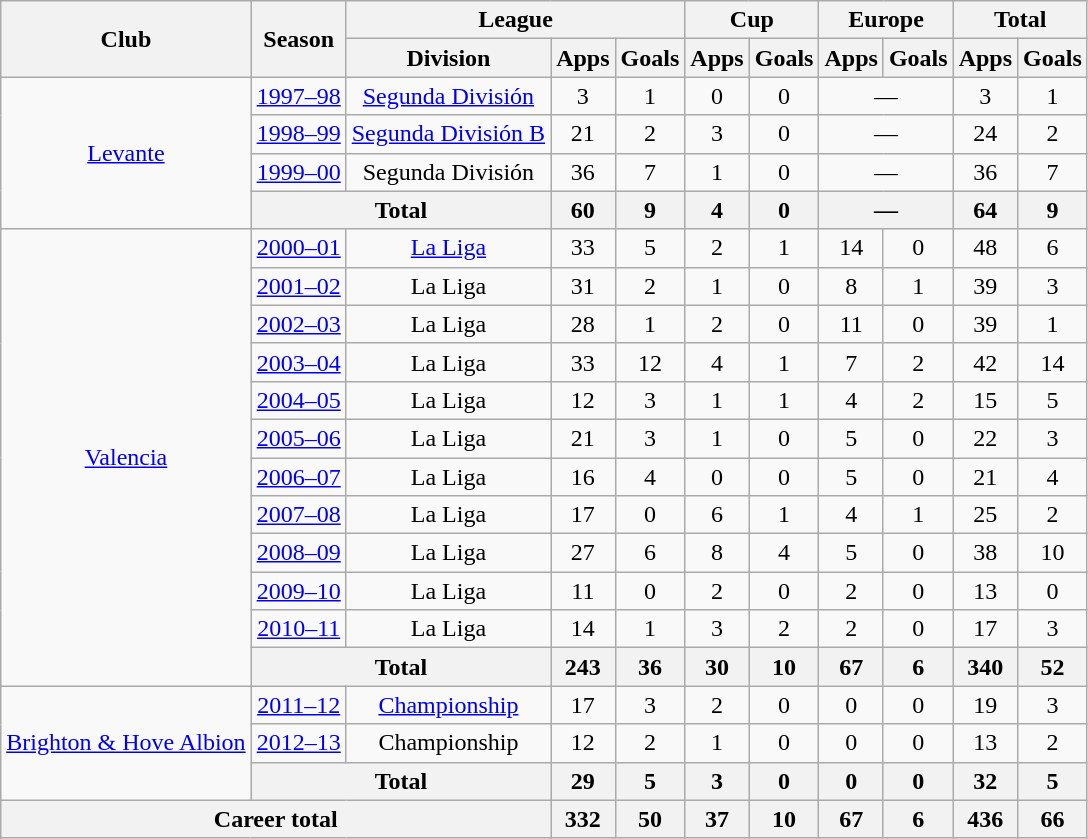<table class="wikitable" style="text-align:center">
<tr>
<th rowspan="2">Club</th>
<th rowspan="2">Season</th>
<th colspan="3">League</th>
<th colspan="2">Cup</th>
<th colspan="2">Europe</th>
<th colspan="2">Total</th>
</tr>
<tr>
<th>Division</th>
<th>Apps</th>
<th>Goals</th>
<th>Apps</th>
<th>Goals</th>
<th>Apps</th>
<th>Goals</th>
<th>Apps</th>
<th>Goals</th>
</tr>
<tr>
<td rowspan="4"><a href='#'>Levante</a></td>
<td><a href='#'>1997–98</a></td>
<td><a href='#'>Segunda División</a></td>
<td>3</td>
<td>1</td>
<td>0</td>
<td>0</td>
<td colspan="2">—</td>
<td>3</td>
<td>1</td>
</tr>
<tr>
<td><a href='#'>1998–99</a></td>
<td><a href='#'>Segunda División B</a></td>
<td>21</td>
<td>2</td>
<td>3</td>
<td>0</td>
<td colspan="2">—</td>
<td>24</td>
<td>2</td>
</tr>
<tr>
<td><a href='#'>1999–00</a></td>
<td>Segunda División</td>
<td>36</td>
<td>7</td>
<td>1</td>
<td>0</td>
<td colspan="2">—</td>
<td>36</td>
<td>7</td>
</tr>
<tr>
<th colspan="2">Total</th>
<th>60</th>
<th>9</th>
<th>4</th>
<th>0</th>
<th colspan="2">—</th>
<th>64</th>
<th>9</th>
</tr>
<tr>
<td rowspan="12"><a href='#'>Valencia</a></td>
<td><a href='#'>2000–01</a></td>
<td><a href='#'>La Liga</a></td>
<td>33</td>
<td>5</td>
<td>2</td>
<td>1</td>
<td>14</td>
<td>0</td>
<td>48</td>
<td>6</td>
</tr>
<tr>
<td><a href='#'>2001–02</a></td>
<td>La Liga</td>
<td>31</td>
<td>2</td>
<td>1</td>
<td>0</td>
<td>8</td>
<td>1</td>
<td>39</td>
<td>3</td>
</tr>
<tr>
<td><a href='#'>2002–03</a></td>
<td>La Liga</td>
<td>28</td>
<td>1</td>
<td>2</td>
<td>0</td>
<td>11</td>
<td>0</td>
<td>39</td>
<td>1</td>
</tr>
<tr>
<td><a href='#'>2003–04</a></td>
<td>La Liga</td>
<td>33</td>
<td>12</td>
<td>4</td>
<td>1</td>
<td>7</td>
<td>2</td>
<td>42</td>
<td>14</td>
</tr>
<tr>
<td><a href='#'>2004–05</a></td>
<td>La Liga</td>
<td>12</td>
<td>3</td>
<td>1</td>
<td>1</td>
<td>4</td>
<td>2</td>
<td>15</td>
<td>5</td>
</tr>
<tr>
<td><a href='#'>2005–06</a></td>
<td>La Liga</td>
<td>21</td>
<td>3</td>
<td>1</td>
<td>0</td>
<td>5</td>
<td>0</td>
<td>22</td>
<td>3</td>
</tr>
<tr>
<td><a href='#'>2006–07</a></td>
<td>La Liga</td>
<td>16</td>
<td>4</td>
<td>0</td>
<td>0</td>
<td>5</td>
<td>0</td>
<td>21</td>
<td>4</td>
</tr>
<tr>
<td><a href='#'>2007–08</a></td>
<td>La Liga</td>
<td>17</td>
<td>0</td>
<td>6</td>
<td>1</td>
<td>4</td>
<td>1</td>
<td>25</td>
<td>2</td>
</tr>
<tr>
<td><a href='#'>2008–09</a></td>
<td>La Liga</td>
<td>27</td>
<td>6</td>
<td>8</td>
<td>4</td>
<td>5</td>
<td>0</td>
<td>38</td>
<td>10</td>
</tr>
<tr>
<td><a href='#'>2009–10</a></td>
<td>La Liga</td>
<td>11</td>
<td>0</td>
<td>2</td>
<td>0</td>
<td>2</td>
<td>0</td>
<td>13</td>
<td>0</td>
</tr>
<tr>
<td><a href='#'>2010–11</a></td>
<td>La Liga</td>
<td>14</td>
<td>1</td>
<td>3</td>
<td>2</td>
<td>2</td>
<td>0</td>
<td>17</td>
<td>3</td>
</tr>
<tr>
<th colspan="2">Total</th>
<th>243</th>
<th>36</th>
<th>30</th>
<th>10</th>
<th>67</th>
<th>6</th>
<th>340</th>
<th>52</th>
</tr>
<tr>
<td rowspan="3"><a href='#'>Brighton & Hove Albion</a></td>
<td><a href='#'>2011–12</a></td>
<td><a href='#'>Championship</a></td>
<td>17</td>
<td>3</td>
<td>2</td>
<td>0</td>
<td>0</td>
<td>0</td>
<td>19</td>
<td>3</td>
</tr>
<tr>
<td><a href='#'>2012–13</a></td>
<td>Championship</td>
<td>12</td>
<td>2</td>
<td>1</td>
<td>0</td>
<td>0</td>
<td>0</td>
<td>13</td>
<td>2</td>
</tr>
<tr>
<th colspan="2">Total</th>
<th>29</th>
<th>5</th>
<th>3</th>
<th>0</th>
<th>0</th>
<th>0</th>
<th>32</th>
<th>5</th>
</tr>
<tr>
<th colspan="3">Career total</th>
<th>332</th>
<th>50</th>
<th>37</th>
<th>10</th>
<th>67</th>
<th>6</th>
<th>436</th>
<th>66</th>
</tr>
</table>
